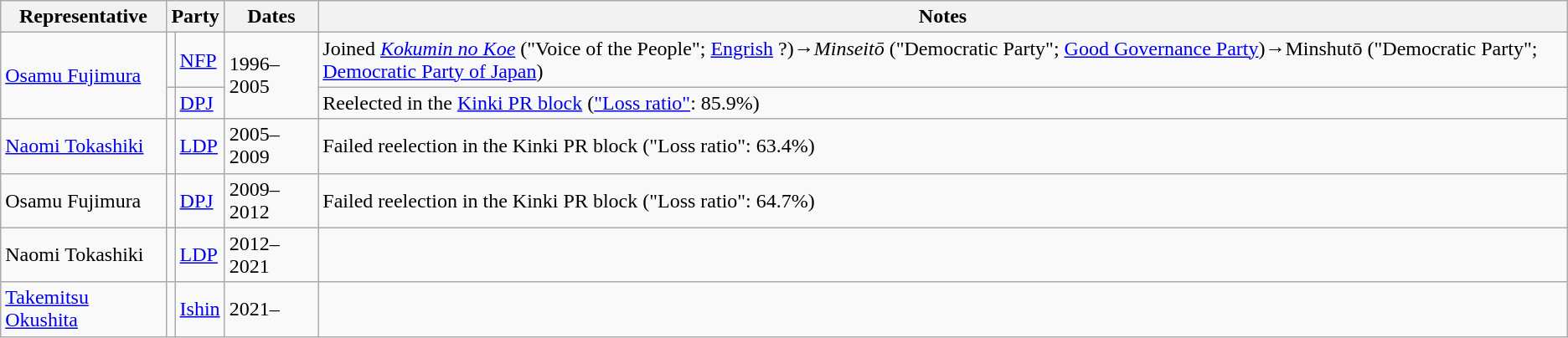<table class=wikitable>
<tr valign=bottom>
<th>Representative</th>
<th colspan="2">Party</th>
<th>Dates</th>
<th>Notes</th>
</tr>
<tr>
<td rowspan="2"><a href='#'>Osamu Fujimura</a></td>
<td bgcolor=></td>
<td><a href='#'>NFP</a></td>
<td rowspan="2">1996–2005</td>
<td>Joined <em><a href='#'>Kokumin no Koe</a></em> ("Voice of the People"; <a href='#'>Engrish</a> ?)→<em>Minseitō</em> ("Democratic Party"; <a href='#'>Good Governance Party</a>)→Minshutō ("Democratic Party"; <a href='#'>Democratic Party of Japan</a>)</td>
</tr>
<tr>
<td bgcolor=></td>
<td><a href='#'>DPJ</a></td>
<td>Reelected in the <a href='#'>Kinki PR block</a> (<a href='#'>"Loss ratio"</a>: 85.9%)</td>
</tr>
<tr>
<td><a href='#'>Naomi Tokashiki</a></td>
<td bgcolor=></td>
<td><a href='#'>LDP</a></td>
<td>2005–2009</td>
<td>Failed reelection in the Kinki PR block ("Loss ratio": 63.4%)</td>
</tr>
<tr>
<td>Osamu Fujimura</td>
<td bgcolor=></td>
<td><a href='#'>DPJ</a></td>
<td>2009–2012</td>
<td>Failed reelection in the Kinki PR block ("Loss ratio": 64.7%)</td>
</tr>
<tr>
<td>Naomi Tokashiki</td>
<td bgcolor=></td>
<td><a href='#'>LDP</a></td>
<td>2012–2021</td>
<td></td>
</tr>
<tr>
<td><a href='#'>Takemitsu Okushita</a></td>
<td bgcolor=></td>
<td><a href='#'>Ishin</a></td>
<td>2021–</td>
<td></td>
</tr>
</table>
